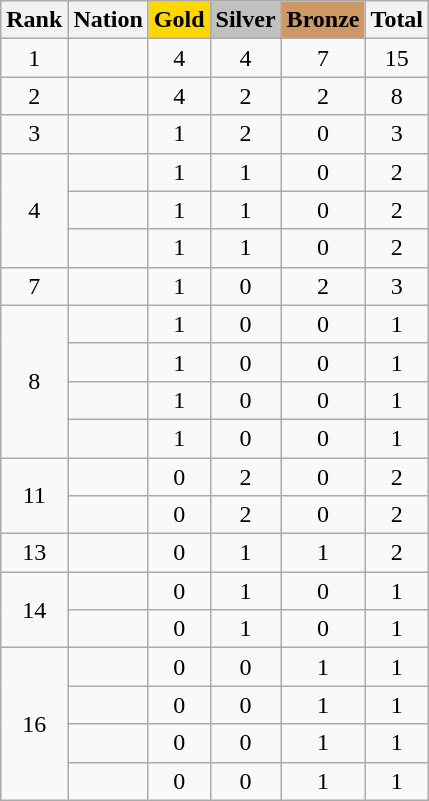<table class="wikitable sortable" style="text-align:center">
<tr>
<th>Rank</th>
<th>Nation</th>
<th style="background-color:gold">Gold</th>
<th style="background-color:silver">Silver</th>
<th style="background-color:#cc9966">Bronze</th>
<th>Total</th>
</tr>
<tr>
<td>1</td>
<td align=left></td>
<td>4</td>
<td>4</td>
<td>7</td>
<td>15</td>
</tr>
<tr>
<td>2</td>
<td align=left></td>
<td>4</td>
<td>2</td>
<td>2</td>
<td>8</td>
</tr>
<tr>
<td>3</td>
<td align=left></td>
<td>1</td>
<td>2</td>
<td>0</td>
<td>3</td>
</tr>
<tr>
<td rowspan=3>4</td>
<td align=left></td>
<td>1</td>
<td>1</td>
<td>0</td>
<td>2</td>
</tr>
<tr>
<td align=left></td>
<td>1</td>
<td>1</td>
<td>0</td>
<td>2</td>
</tr>
<tr>
<td align=left></td>
<td>1</td>
<td>1</td>
<td>0</td>
<td>2</td>
</tr>
<tr>
<td>7</td>
<td align=left></td>
<td>1</td>
<td>0</td>
<td>2</td>
<td>3</td>
</tr>
<tr>
<td rowspan=4>8</td>
<td align=left></td>
<td>1</td>
<td>0</td>
<td>0</td>
<td>1</td>
</tr>
<tr>
<td align=left></td>
<td>1</td>
<td>0</td>
<td>0</td>
<td>1</td>
</tr>
<tr>
<td align=left></td>
<td>1</td>
<td>0</td>
<td>0</td>
<td>1</td>
</tr>
<tr>
<td align=left></td>
<td>1</td>
<td>0</td>
<td>0</td>
<td>1</td>
</tr>
<tr>
<td rowspan=2>11</td>
<td align=left></td>
<td>0</td>
<td>2</td>
<td>0</td>
<td>2</td>
</tr>
<tr>
<td align=left></td>
<td>0</td>
<td>2</td>
<td>0</td>
<td>2</td>
</tr>
<tr>
<td rowspan=1>13</td>
<td align=left></td>
<td>0</td>
<td>1</td>
<td>1</td>
<td>2</td>
</tr>
<tr>
<td rowspan=2>14</td>
<td align=left></td>
<td>0</td>
<td>1</td>
<td>0</td>
<td>1</td>
</tr>
<tr>
<td align=left></td>
<td>0</td>
<td>1</td>
<td>0</td>
<td>1</td>
</tr>
<tr>
<td rowspan=4>16</td>
<td align=left></td>
<td>0</td>
<td>0</td>
<td>1</td>
<td>1</td>
</tr>
<tr>
<td align=left></td>
<td>0</td>
<td>0</td>
<td>1</td>
<td>1</td>
</tr>
<tr>
<td align=left></td>
<td>0</td>
<td>0</td>
<td>1</td>
<td>1</td>
</tr>
<tr>
<td align=left></td>
<td>0</td>
<td>0</td>
<td>1</td>
<td>1</td>
</tr>
</table>
